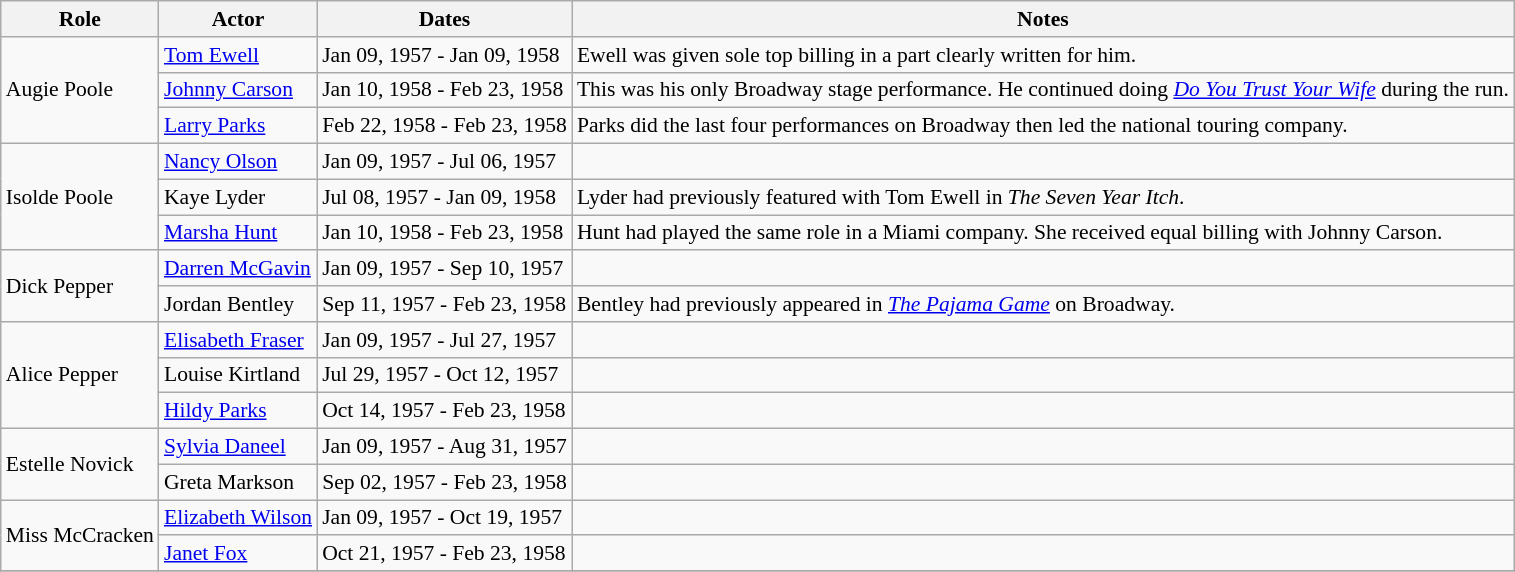<table class="wikitable sortable plainrowheaders" style="font-size: 90%">
<tr>
<th scope="col">Role</th>
<th scope="col">Actor</th>
<th scope="col">Dates</th>
<th scope="col">Notes</th>
</tr>
<tr>
<td rowspan=3>Augie Poole</td>
<td><a href='#'>Tom Ewell</a></td>
<td>Jan 09, 1957 - Jan 09, 1958</td>
<td>Ewell was given sole top billing in a part clearly written for him.</td>
</tr>
<tr>
<td><a href='#'>Johnny Carson</a></td>
<td>Jan 10, 1958 - Feb 23, 1958</td>
<td>This was his only Broadway stage performance. He continued doing <em><a href='#'>Do You Trust Your Wife</a></em> during the run.</td>
</tr>
<tr>
<td><a href='#'>Larry Parks</a></td>
<td>Feb 22, 1958 - Feb 23, 1958</td>
<td>Parks did the last four performances on Broadway then led the national touring company.</td>
</tr>
<tr>
<td rowspan=3>Isolde Poole</td>
<td><a href='#'>Nancy Olson</a></td>
<td>Jan 09, 1957 - Jul 06, 1957</td>
<td></td>
</tr>
<tr>
<td>Kaye Lyder</td>
<td>Jul 08, 1957 - Jan 09, 1958</td>
<td>Lyder had previously featured with Tom Ewell in <em>The Seven Year Itch</em>.</td>
</tr>
<tr>
<td><a href='#'>Marsha Hunt</a></td>
<td>Jan 10, 1958 - Feb 23, 1958</td>
<td>Hunt had played the same role in a Miami company. She received equal billing with Johnny Carson.</td>
</tr>
<tr>
<td rowspan=2>Dick Pepper</td>
<td><a href='#'>Darren McGavin</a></td>
<td>Jan 09, 1957 - Sep 10, 1957</td>
<td></td>
</tr>
<tr>
<td>Jordan Bentley</td>
<td>Sep 11, 1957 - Feb 23, 1958</td>
<td>Bentley had previously appeared in <em><a href='#'>The Pajama Game</a></em> on Broadway.</td>
</tr>
<tr>
<td rowspan=3>Alice Pepper</td>
<td><a href='#'>Elisabeth Fraser</a></td>
<td>Jan 09, 1957 - Jul 27, 1957</td>
<td></td>
</tr>
<tr>
<td>Louise Kirtland</td>
<td>Jul 29, 1957 - Oct 12, 1957</td>
<td></td>
</tr>
<tr>
<td><a href='#'>Hildy Parks</a></td>
<td>Oct 14, 1957 - Feb 23, 1958</td>
<td></td>
</tr>
<tr>
<td rowspan=2>Estelle Novick</td>
<td><a href='#'>Sylvia Daneel</a></td>
<td>Jan 09, 1957 - Aug 31, 1957</td>
<td></td>
</tr>
<tr>
<td>Greta Markson</td>
<td>Sep 02, 1957 - Feb 23, 1958</td>
<td></td>
</tr>
<tr>
<td rowspan=2>Miss McCracken</td>
<td><a href='#'>Elizabeth Wilson</a></td>
<td>Jan 09, 1957 - Oct 19, 1957</td>
<td></td>
</tr>
<tr>
<td><a href='#'>Janet Fox</a></td>
<td>Oct 21, 1957 - Feb 23, 1958</td>
<td></td>
</tr>
<tr>
</tr>
</table>
